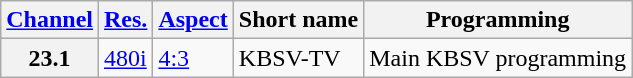<table class="wikitable">
<tr>
<th scope = "col"><a href='#'>Channel</a></th>
<th scope = "col"><a href='#'>Res.</a></th>
<th scope = "col"><a href='#'>Aspect</a></th>
<th scope = "col">Short name</th>
<th scope = "col">Programming</th>
</tr>
<tr>
<th scope = "row">23.1</th>
<td><a href='#'>480i</a></td>
<td><a href='#'>4:3</a></td>
<td>KBSV-TV</td>
<td>Main KBSV programming</td>
</tr>
</table>
